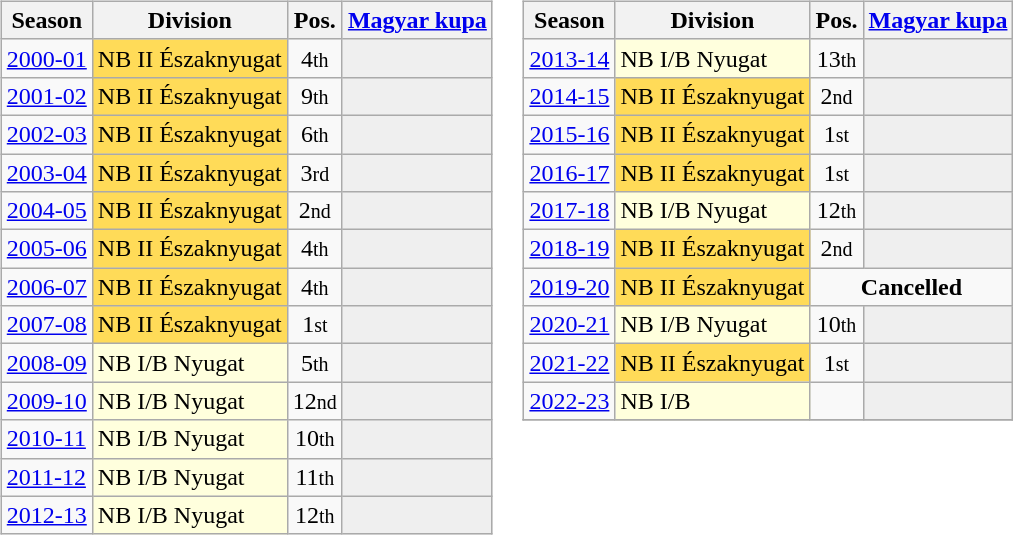<table>
<tr>
<td valign="top"><br><table class="wikitable text-align:center">
<tr>
<th>Season</th>
<th>Division</th>
<th>Pos.</th>
<th><a href='#'>Magyar kupa</a></th>
</tr>
<tr>
<td><a href='#'>2000-01</a></td>
<td style="background:#ffdb58;">NB II Északnyugat</td>
<td align=center>4<small>th</small></td>
<td style="background:#efefef;"></td>
</tr>
<tr>
<td><a href='#'>2001-02</a></td>
<td style="background:#ffdb58;">NB II Északnyugat</td>
<td align=center>9<small>th</small></td>
<td style="background:#efefef;"></td>
</tr>
<tr>
<td><a href='#'>2002-03</a></td>
<td style="background:#ffdb58;">NB II Északnyugat</td>
<td align=center>6<small>th</small></td>
<td style="background:#efefef;"></td>
</tr>
<tr>
<td><a href='#'>2003-04</a></td>
<td style="background:#ffdb58;">NB II Északnyugat</td>
<td align=center>3<small>rd</small></td>
<td style="background:#efefef;"></td>
</tr>
<tr>
<td><a href='#'>2004-05</a></td>
<td style="background:#ffdb58;">NB II Északnyugat</td>
<td align=center>2<small>nd</small></td>
<td style="background:#efefef;"></td>
</tr>
<tr>
<td><a href='#'>2005-06</a></td>
<td style="background:#ffdb58;">NB II Északnyugat</td>
<td align=center>4<small>th</small></td>
<td style="background:#efefef;"></td>
</tr>
<tr>
<td><a href='#'>2006-07</a></td>
<td style="background:#ffdb58;">NB II Északnyugat</td>
<td align=center>4<small>th</small></td>
<td style="background:#efefef;"></td>
</tr>
<tr>
<td><a href='#'>2007-08</a></td>
<td style="background:#ffdb58;">NB II Északnyugat </td>
<td align=center>1<small>st</small></td>
<td style="background:#efefef;"></td>
</tr>
<tr>
<td><a href='#'>2008-09</a></td>
<td bgcolor=#ffffdd>NB I/B Nyugat</td>
<td align=center>5<small>th</small></td>
<td style="background:#efefef;"></td>
</tr>
<tr>
<td><a href='#'>2009-10</a></td>
<td bgcolor=#ffffdd>NB I/B Nyugat</td>
<td align=center>12<small>nd</small></td>
<td style="background:#efefef;"></td>
</tr>
<tr>
<td><a href='#'>2010-11</a></td>
<td bgcolor=#ffffdd>NB I/B Nyugat</td>
<td align=center>10<small>th</small></td>
<td style="background:#efefef;"></td>
</tr>
<tr>
<td><a href='#'>2011-12</a></td>
<td bgcolor=#ffffdd>NB I/B Nyugat</td>
<td align=center>11<small>th</small></td>
<td style="background:#efefef;"></td>
</tr>
<tr>
<td><a href='#'>2012-13</a></td>
<td bgcolor=#ffffdd>NB I/B Nyugat</td>
<td align=center>12<small>th</small></td>
<td style="background:#efefef;"></td>
</tr>
</table>
</td>
<td valign="top"><br><table class="wikitable text-align:center">
<tr>
<th>Season</th>
<th>Division</th>
<th>Pos.</th>
<th><a href='#'>Magyar kupa</a></th>
</tr>
<tr>
<td><a href='#'>2013-14</a></td>
<td bgcolor=#ffffdd>NB I/B Nyugat </td>
<td align=center>13<small>th</small></td>
<td style="background:#efefef;"></td>
</tr>
<tr>
<td><a href='#'>2014-15</a></td>
<td style="background:#ffdb58;">NB II Északnyugat</td>
<td align=center>2<small>nd</small></td>
<td style="background:#efefef;"></td>
</tr>
<tr>
<td><a href='#'>2015-16</a></td>
<td style="background:#ffdb58;">NB II Északnyugat</td>
<td align=center>1<small>st</small></td>
<td style="background:#efefef;"></td>
</tr>
<tr>
<td><a href='#'>2016-17</a></td>
<td style="background:#ffdb58;">NB II Északnyugat </td>
<td align=center>1<small>st</small></td>
<td style="background:#efefef;"></td>
</tr>
<tr>
<td><a href='#'>2017-18</a></td>
<td bgcolor=#ffffdd>NB I/B Nyugat </td>
<td align=center>12<small>th</small></td>
<td style="background:#efefef;"></td>
</tr>
<tr>
<td><a href='#'>2018-19</a></td>
<td style="background:#ffdb58;">NB II Északnyugat</td>
<td align=center>2<small>nd</small></td>
<td style="background:#efefef;"></td>
</tr>
<tr>
<td><a href='#'>2019-20</a></td>
<td style="background:#ffdb58;">NB II Északnyugat </td>
<td colspan=2 align=center><strong>Cancelled</strong></td>
</tr>
<tr>
<td><a href='#'>2020-21</a></td>
<td bgcolor=#ffffdd>NB I/B Nyugat </td>
<td align=center>10<small>th</small></td>
<td style="background:#efefef;"></td>
</tr>
<tr>
<td><a href='#'>2021-22</a></td>
<td style="background:#ffdb58;">NB II Északnyugat </td>
<td align=center>1<small>st</small></td>
<td style="background:#efefef;"></td>
</tr>
<tr>
<td><a href='#'>2022-23</a></td>
<td bgcolor=#ffffdd>NB I/B</td>
<td style="text-align:center"></td>
<td style="background:#efefef;"></td>
</tr>
<tr>
</tr>
</table>
</td>
</tr>
</table>
